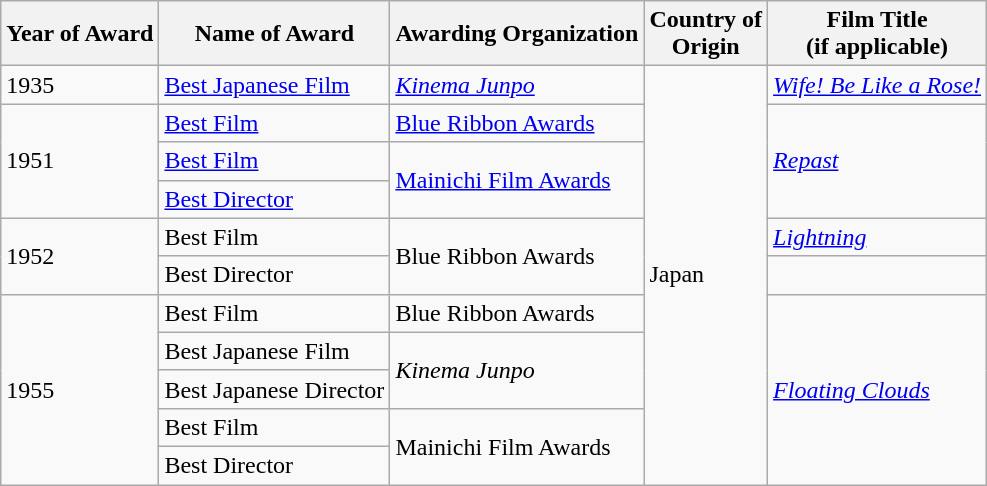<table class="wikitable sortable" border="1">
<tr>
<th>Year of Award</th>
<th>Name of Award</th>
<th>Awarding Organization</th>
<th>Country of<br>Origin</th>
<th>Film Title<br>(if applicable)</th>
</tr>
<tr>
<td>1935</td>
<td><a href='#'>Best Japanese Film</a></td>
<td><em><a href='#'>Kinema Junpo</a></em></td>
<td rowspan=11>Japan</td>
<td><em><a href='#'>Wife! Be Like a Rose!</a></em></td>
</tr>
<tr>
<td rowspan=3>1951</td>
<td><a href='#'>Best Film</a></td>
<td><a href='#'>Blue Ribbon Awards</a></td>
<td rowspan=3><em><a href='#'>Repast</a></em></td>
</tr>
<tr>
<td><a href='#'>Best Film</a></td>
<td rowspan=2><a href='#'>Mainichi Film Awards</a></td>
</tr>
<tr>
<td><a href='#'>Best Director</a></td>
</tr>
<tr>
<td rowspan=2>1952</td>
<td>Best Film</td>
<td rowspan=2>Blue Ribbon Awards</td>
<td><em><a href='#'>Lightning</a></em></td>
</tr>
<tr>
<td>Best Director</td>
<td></td>
</tr>
<tr>
<td rowspan=5>1955</td>
<td>Best Film</td>
<td>Blue Ribbon Awards</td>
<td rowspan=5><em><a href='#'>Floating Clouds</a></em></td>
</tr>
<tr>
<td>Best Japanese Film</td>
<td rowspan=2><em>Kinema Junpo</em></td>
</tr>
<tr>
<td>Best Japanese Director</td>
</tr>
<tr>
<td>Best Film</td>
<td rowspan=2>Mainichi Film Awards</td>
</tr>
<tr>
<td>Best Director</td>
</tr>
</table>
